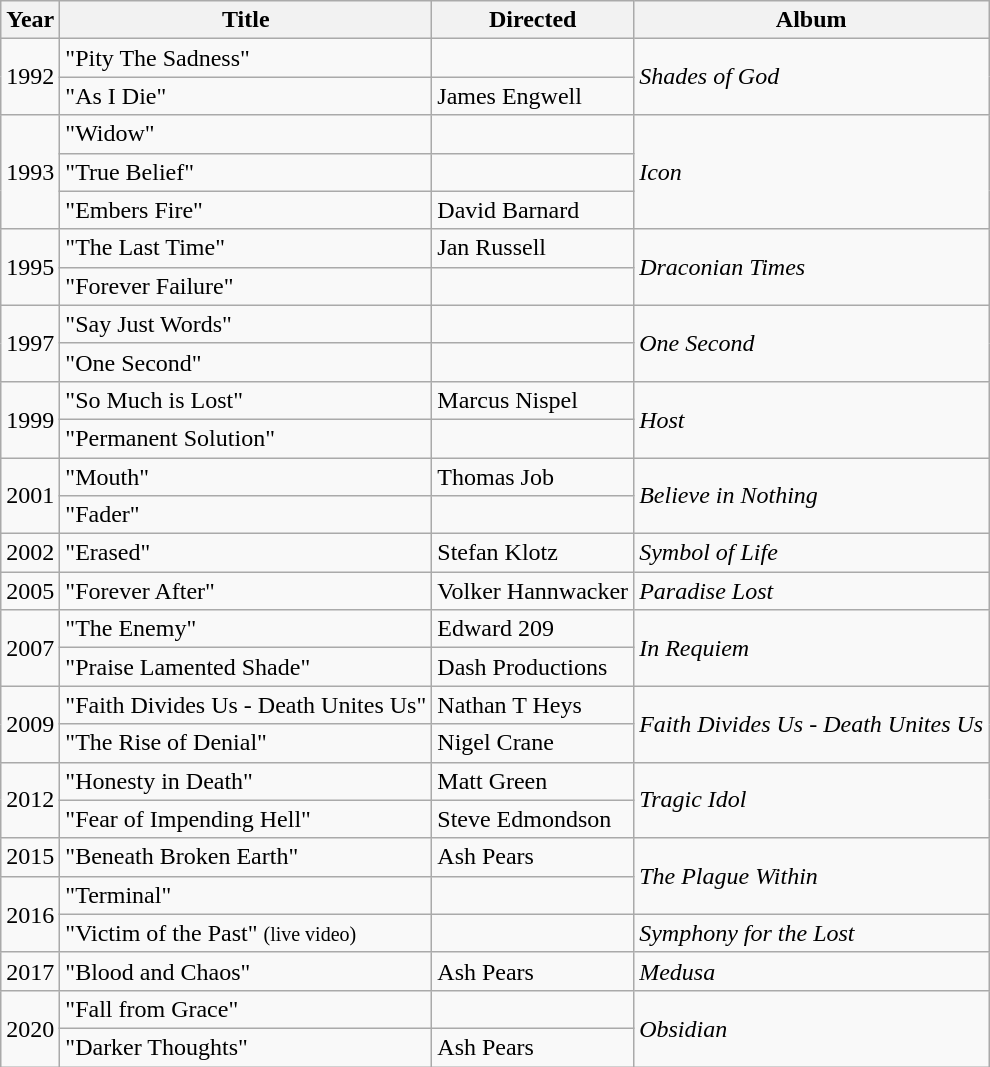<table class="wikitable">
<tr>
<th>Year</th>
<th>Title</th>
<th>Directed</th>
<th>Album</th>
</tr>
<tr>
<td rowspan="2">1992</td>
<td>"Pity The Sadness"</td>
<td></td>
<td rowspan="2"><em>Shades of God</em></td>
</tr>
<tr>
<td>"As I Die"</td>
<td>James Engwell</td>
</tr>
<tr>
<td rowspan="3">1993</td>
<td>"Widow"</td>
<td></td>
<td rowspan="3"><em>Icon</em></td>
</tr>
<tr>
<td>"True Belief"</td>
<td></td>
</tr>
<tr>
<td>"Embers Fire"</td>
<td>David Barnard</td>
</tr>
<tr>
<td rowspan="2">1995</td>
<td>"The Last Time"</td>
<td>Jan Russell</td>
<td rowspan="2"><em>Draconian Times</em></td>
</tr>
<tr>
<td>"Forever Failure"</td>
<td></td>
</tr>
<tr>
<td rowspan="2">1997</td>
<td>"Say Just Words"</td>
<td></td>
<td rowspan="2"><em>One Second</em></td>
</tr>
<tr>
<td>"One Second"</td>
<td></td>
</tr>
<tr>
<td rowspan="2">1999</td>
<td>"So Much is Lost"</td>
<td>Marcus Nispel</td>
<td rowspan="2"><em>Host</em></td>
</tr>
<tr>
<td>"Permanent Solution"</td>
<td></td>
</tr>
<tr>
<td rowspan="2">2001</td>
<td>"Mouth"</td>
<td>Thomas Job</td>
<td rowspan="2"><em>Believe in Nothing</em></td>
</tr>
<tr>
<td>"Fader"</td>
<td></td>
</tr>
<tr>
<td>2002</td>
<td>"Erased"</td>
<td>Stefan Klotz</td>
<td><em>Symbol of Life</em></td>
</tr>
<tr>
<td>2005</td>
<td>"Forever After"</td>
<td>Volker Hannwacker</td>
<td><em>Paradise Lost</em></td>
</tr>
<tr>
<td rowspan="2">2007</td>
<td>"The Enemy"</td>
<td>Edward 209</td>
<td rowspan="2"><em>In Requiem</em></td>
</tr>
<tr>
<td>"Praise Lamented Shade"</td>
<td>Dash Productions</td>
</tr>
<tr>
<td rowspan="2">2009</td>
<td>"Faith Divides Us - Death Unites Us"</td>
<td>Nathan T Heys</td>
<td rowspan="2"><em>Faith Divides Us - Death Unites Us</em></td>
</tr>
<tr>
<td>"The Rise of Denial"</td>
<td>Nigel Crane</td>
</tr>
<tr>
<td rowspan="2">2012</td>
<td>"Honesty in Death"</td>
<td>Matt Green</td>
<td rowspan="2"><em>Tragic Idol</em></td>
</tr>
<tr>
<td>"Fear of Impending Hell"</td>
<td>Steve Edmondson</td>
</tr>
<tr>
<td>2015</td>
<td>"Beneath Broken Earth"</td>
<td>Ash Pears</td>
<td rowspan="2"><em>The Plague Within</em></td>
</tr>
<tr>
<td rowspan="2">2016</td>
<td>"Terminal"</td>
<td></td>
</tr>
<tr>
<td>"Victim of the Past" <small>(live video)</small></td>
<td></td>
<td><em>Symphony for the Lost</em></td>
</tr>
<tr>
<td>2017</td>
<td>"Blood and Chaos"</td>
<td>Ash Pears</td>
<td><em>Medusa</em></td>
</tr>
<tr>
<td rowspan="2">2020</td>
<td>"Fall from Grace"</td>
<td></td>
<td rowspan="2"><em>Obsidian</em></td>
</tr>
<tr>
<td>"Darker Thoughts"</td>
<td>Ash Pears</td>
</tr>
</table>
